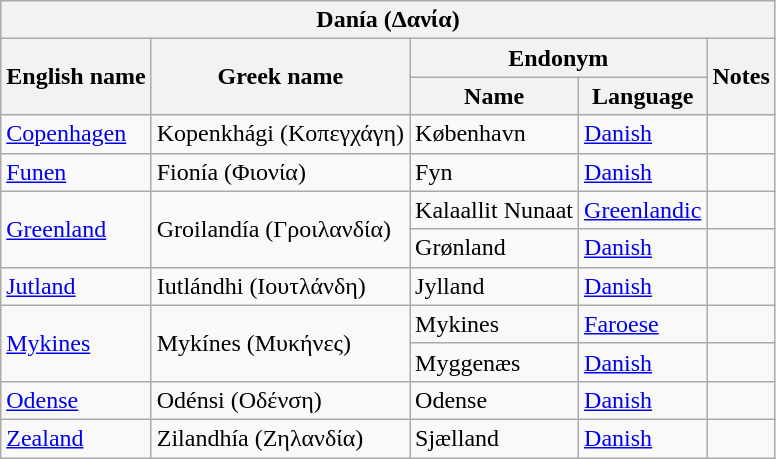<table class="wikitable sortable">
<tr>
<th colspan="5"> Danía (<strong>Δανία</strong>)</th>
</tr>
<tr>
<th rowspan="2">English name</th>
<th rowspan="2">Greek name</th>
<th colspan="2">Endonym</th>
<th rowspan="2">Notes</th>
</tr>
<tr>
<th>Name</th>
<th>Language</th>
</tr>
<tr>
<td><a href='#'>Copenhagen</a></td>
<td>Kopenkhági (Κοπεγχάγη)</td>
<td>København</td>
<td><a href='#'>Danish</a></td>
<td></td>
</tr>
<tr>
<td><a href='#'>Funen</a></td>
<td>Fionía (Φιονία)</td>
<td>Fyn</td>
<td><a href='#'>Danish</a></td>
<td></td>
</tr>
<tr>
<td rowspan="2"><a href='#'>Greenland</a></td>
<td rowspan="2">Groilandía (Γροιλανδία)</td>
<td>Kalaallit Nunaat</td>
<td><a href='#'>Greenlandic</a></td>
<td></td>
</tr>
<tr>
<td>Grønland</td>
<td><a href='#'>Danish</a></td>
<td></td>
</tr>
<tr>
<td><a href='#'>Jutland</a></td>
<td>Iutlándhi (Ιουτλάνδη)</td>
<td>Jylland</td>
<td><a href='#'>Danish</a></td>
<td></td>
</tr>
<tr>
<td rowspan="2"><a href='#'>Mykines</a></td>
<td rowspan="2">Mykínes (Μυκήνες)</td>
<td>Mykines</td>
<td><a href='#'>Faroese</a></td>
<td></td>
</tr>
<tr>
<td>Myggenæs</td>
<td><a href='#'>Danish</a></td>
<td></td>
</tr>
<tr>
<td><a href='#'>Odense</a></td>
<td>Odénsi (Οδένση)</td>
<td>Odense</td>
<td><a href='#'>Danish</a></td>
<td></td>
</tr>
<tr>
<td><a href='#'>Zealand</a></td>
<td>Zilandhía (Ζηλανδία)</td>
<td>Sjælland</td>
<td><a href='#'>Danish</a></td>
<td></td>
</tr>
</table>
